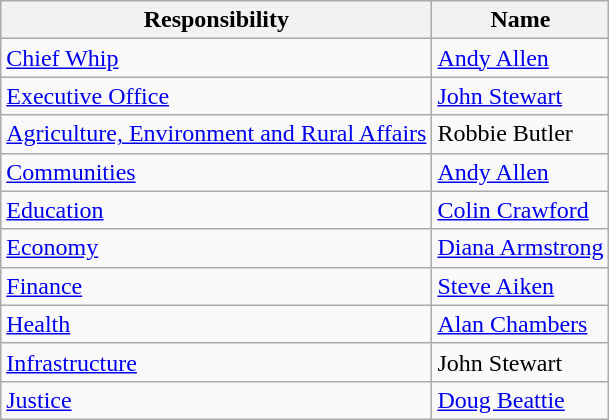<table class="wikitable">
<tr>
<th>Responsibility</th>
<th>Name</th>
</tr>
<tr>
<td><a href='#'>Chief Whip</a></td>
<td><a href='#'>Andy Allen</a></td>
</tr>
<tr>
<td><a href='#'>Executive Office</a></td>
<td><a href='#'>John Stewart</a></td>
</tr>
<tr>
<td><a href='#'>Agriculture, Environment and Rural Affairs</a></td>
<td>Robbie Butler</td>
</tr>
<tr>
<td><a href='#'>Communities</a></td>
<td><a href='#'>Andy Allen</a></td>
</tr>
<tr>
<td><a href='#'>Education</a></td>
<td><a href='#'>Colin Crawford</a></td>
</tr>
<tr>
<td><a href='#'>Economy</a></td>
<td><a href='#'>Diana Armstrong</a></td>
</tr>
<tr>
<td><a href='#'>Finance</a></td>
<td><a href='#'>Steve Aiken</a></td>
</tr>
<tr>
<td><a href='#'>Health</a></td>
<td><a href='#'>Alan Chambers</a></td>
</tr>
<tr>
<td><a href='#'>Infrastructure</a></td>
<td>John Stewart</td>
</tr>
<tr>
<td><a href='#'>Justice</a></td>
<td><a href='#'>Doug Beattie</a></td>
</tr>
</table>
